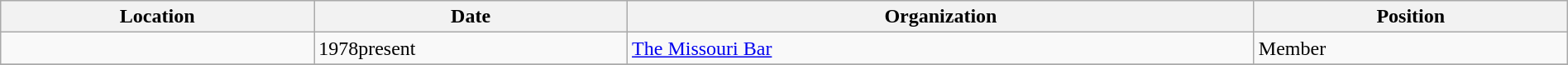<table class="wikitable" style="width:100%;">
<tr>
<th style="width:20%;">Location</th>
<th style="width:20%;">Date</th>
<th style="width:40%;">Organization</th>
<th style="width:20%;">Position</th>
</tr>
<tr>
<td></td>
<td>1978present</td>
<td><a href='#'>The Missouri Bar</a></td>
<td>Member</td>
</tr>
<tr>
</tr>
</table>
